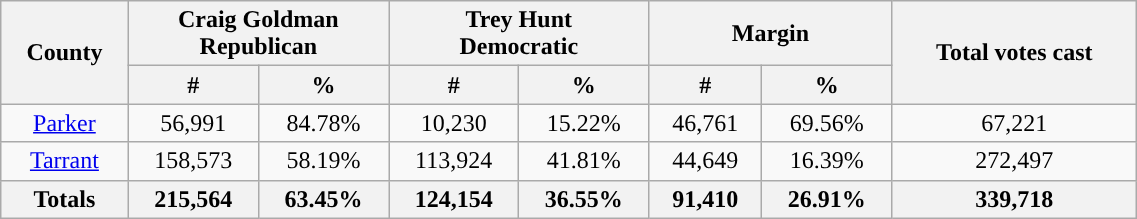<table width="60%"  class="wikitable sortable" style="text-align:center">
<tr>
<th rowspan="2">County</th>
<th style="text-align:center;" colspan="2">Craig Goldman<br>Republican</th>
<th style="text-align:center;" colspan="2">Trey Hunt<br>Democratic</th>
<th style="text-align:center;" colspan="2">Margin</th>
<th rowspan="2" style="text-align:center;">Total votes cast</th>
</tr>
<tr>
<th style="text-align:center;" data-sort-type="number">#</th>
<th style="text-align:center;" data-sort-type="number">%</th>
<th style="text-align:center;" data-sort-type="number">#</th>
<th style="text-align:center;" data-sort-type="number">%</th>
<th style="text-align:center;" data-sort-type="number">#</th>
<th style="text-align:center;" data-sort-type="number">%</th>
</tr>
<tr style="text-align:center;">
<td style="background-color:"><a href='#'>Parker</a></td>
<td style="background-color:">56,991</td>
<td style="background-color:">84.78%</td>
<td style="color:black;background-color:">10,230</td>
<td style="color:black;background-color:">15.22%</td>
<td style="background-color:">46,761</td>
<td style="background-color:">69.56%</td>
<td style="background-color:">67,221</td>
</tr>
<tr style="text-align:center;">
<td style="background-color:"><a href='#'>Tarrant</a></td>
<td style="background-color:">158,573</td>
<td style="background-color:">58.19%</td>
<td style="color:black;background-color:">113,924</td>
<td style="color:black;background-color:">41.81%</td>
<td style="background-color:">44,649</td>
<td style="background-color:">16.39%</td>
<td style="background-color:">272,497</td>
</tr>
<tr style="text-align:center;">
<th>Totals</th>
<th>215,564</th>
<th>63.45%</th>
<th>124,154</th>
<th>36.55%</th>
<th>91,410</th>
<th>26.91%</th>
<th>339,718</th>
</tr>
</table>
